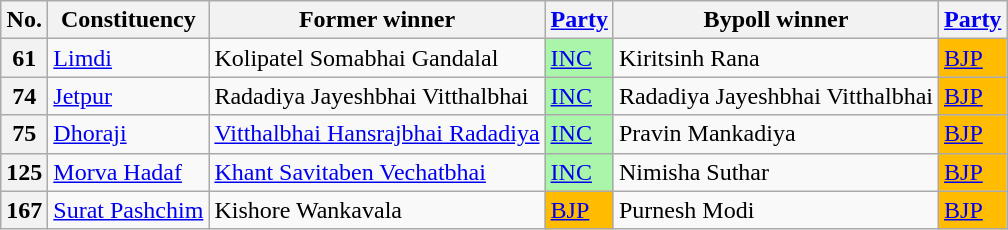<table class="wikitable sortable mw-collapsible mw-collapsed">
<tr>
<th>No.</th>
<th>Constituency</th>
<th>Former winner</th>
<th><a href='#'>Party</a></th>
<th>Bypoll winner</th>
<th><a href='#'>Party</a></th>
</tr>
<tr>
<th>61</th>
<td><a href='#'>Limdi</a></td>
<td>Kolipatel Somabhai Gandalal</td>
<td style="background:#a9f5a9;"><a href='#'>INC</a></td>
<td>Kiritsinh Rana</td>
<td style="background:#ffbc00;"><a href='#'>BJP</a></td>
</tr>
<tr>
<th>74</th>
<td><a href='#'>Jetpur</a></td>
<td>Radadiya Jayeshbhai Vitthalbhai</td>
<td style="background:#a9f5a9;"><a href='#'>INC</a></td>
<td>Radadiya Jayeshbhai Vitthalbhai</td>
<td style="background:#ffbc00;"><a href='#'>BJP</a></td>
</tr>
<tr>
<th>75</th>
<td><a href='#'>Dhoraji</a></td>
<td><a href='#'>Vitthalbhai Hansrajbhai Radadiya</a></td>
<td style="background:#a9f5a9;"><a href='#'>INC</a></td>
<td>Pravin Mankadiya</td>
<td style="background:#ffbc00;"><a href='#'>BJP</a></td>
</tr>
<tr>
<th>125</th>
<td><a href='#'>Morva Hadaf</a></td>
<td><a href='#'>Khant Savitaben Vechatbhai</a></td>
<td style="background:#a9f5a9;"><a href='#'>INC</a></td>
<td>Nimisha Suthar</td>
<td style="background:#ffbc00;"><a href='#'>BJP</a></td>
</tr>
<tr>
<th>167</th>
<td><a href='#'>Surat Pashchim</a></td>
<td>Kishore Wankavala</td>
<td style="background:#ffbc00;"><a href='#'>BJP</a></td>
<td>Purnesh Modi</td>
<td style="background:#ffbc00;"><a href='#'>BJP</a></td>
</tr>
</table>
